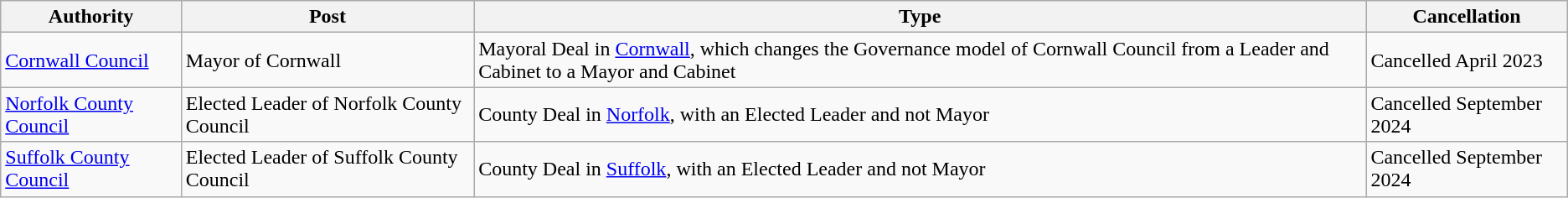<table class="wikitable sortable">
<tr>
<th>Authority</th>
<th>Post</th>
<th>Type</th>
<th>Cancellation</th>
</tr>
<tr>
<td><a href='#'>Cornwall Council</a></td>
<td>Mayor of Cornwall</td>
<td>Mayoral Deal in <a href='#'>Cornwall</a>, which changes the Governance model of Cornwall Council from a Leader and Cabinet to a Mayor and Cabinet</td>
<td>Cancelled April 2023</td>
</tr>
<tr>
<td><a href='#'>Norfolk County Council</a></td>
<td>Elected Leader of Norfolk County Council</td>
<td>County Deal in <a href='#'>Norfolk</a>, with an Elected Leader and not Mayor</td>
<td>Cancelled September 2024</td>
</tr>
<tr>
<td><a href='#'>Suffolk County Council</a></td>
<td>Elected Leader of Suffolk County Council</td>
<td>County Deal in <a href='#'>Suffolk</a>, with an Elected Leader and not Mayor</td>
<td>Cancelled September 2024</td>
</tr>
</table>
